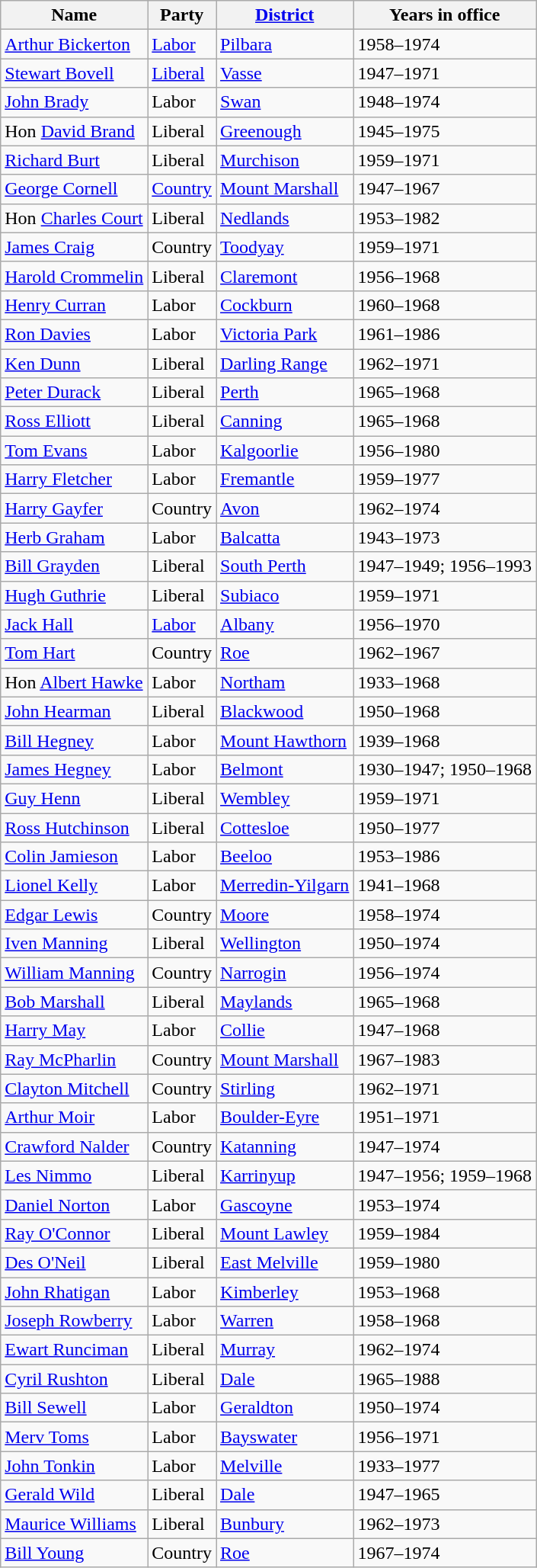<table class="wikitable sortable">
<tr>
<th><strong>Name</strong></th>
<th><strong>Party</strong></th>
<th><strong><a href='#'>District</a></strong></th>
<th><strong>Years in office</strong></th>
</tr>
<tr>
<td><a href='#'>Arthur Bickerton</a></td>
<td><a href='#'>Labor</a></td>
<td><a href='#'>Pilbara</a></td>
<td>1958–1974</td>
</tr>
<tr>
<td><a href='#'>Stewart Bovell</a></td>
<td><a href='#'>Liberal</a></td>
<td><a href='#'>Vasse</a></td>
<td>1947–1971</td>
</tr>
<tr>
<td><a href='#'>John Brady</a></td>
<td>Labor</td>
<td><a href='#'>Swan</a></td>
<td>1948–1974</td>
</tr>
<tr>
<td>Hon <a href='#'>David Brand</a></td>
<td>Liberal</td>
<td><a href='#'>Greenough</a></td>
<td>1945–1975</td>
</tr>
<tr>
<td><a href='#'>Richard Burt</a></td>
<td>Liberal</td>
<td><a href='#'>Murchison</a></td>
<td>1959–1971</td>
</tr>
<tr>
<td><a href='#'>George Cornell</a></td>
<td><a href='#'>Country</a></td>
<td><a href='#'>Mount Marshall</a></td>
<td>1947–1967</td>
</tr>
<tr>
<td>Hon <a href='#'>Charles Court</a></td>
<td>Liberal</td>
<td><a href='#'>Nedlands</a></td>
<td>1953–1982</td>
</tr>
<tr>
<td><a href='#'>James Craig</a></td>
<td>Country</td>
<td><a href='#'>Toodyay</a></td>
<td>1959–1971</td>
</tr>
<tr>
<td><a href='#'>Harold Crommelin</a></td>
<td>Liberal</td>
<td><a href='#'>Claremont</a></td>
<td>1956–1968</td>
</tr>
<tr>
<td><a href='#'>Henry Curran</a></td>
<td>Labor</td>
<td><a href='#'>Cockburn</a></td>
<td>1960–1968</td>
</tr>
<tr>
<td><a href='#'>Ron Davies</a></td>
<td>Labor</td>
<td><a href='#'>Victoria Park</a></td>
<td>1961–1986</td>
</tr>
<tr>
<td><a href='#'>Ken Dunn</a></td>
<td>Liberal</td>
<td><a href='#'>Darling Range</a></td>
<td>1962–1971</td>
</tr>
<tr>
<td><a href='#'>Peter Durack</a></td>
<td>Liberal</td>
<td><a href='#'>Perth</a></td>
<td>1965–1968</td>
</tr>
<tr>
<td><a href='#'>Ross Elliott</a></td>
<td>Liberal</td>
<td><a href='#'>Canning</a></td>
<td>1965–1968</td>
</tr>
<tr>
<td><a href='#'>Tom Evans</a></td>
<td>Labor</td>
<td><a href='#'>Kalgoorlie</a></td>
<td>1956–1980</td>
</tr>
<tr>
<td><a href='#'>Harry Fletcher</a></td>
<td>Labor</td>
<td><a href='#'>Fremantle</a></td>
<td>1959–1977</td>
</tr>
<tr>
<td><a href='#'>Harry Gayfer</a></td>
<td>Country</td>
<td><a href='#'>Avon</a></td>
<td>1962–1974</td>
</tr>
<tr>
<td><a href='#'>Herb Graham</a></td>
<td>Labor</td>
<td><a href='#'>Balcatta</a></td>
<td>1943–1973</td>
</tr>
<tr>
<td><a href='#'>Bill Grayden</a></td>
<td>Liberal</td>
<td><a href='#'>South Perth</a></td>
<td>1947–1949; 1956–1993</td>
</tr>
<tr>
<td><a href='#'>Hugh Guthrie</a></td>
<td>Liberal</td>
<td><a href='#'>Subiaco</a></td>
<td>1959–1971</td>
</tr>
<tr>
<td><a href='#'>Jack Hall</a></td>
<td><a href='#'>Labor</a></td>
<td><a href='#'>Albany</a></td>
<td>1956–1970</td>
</tr>
<tr>
<td><a href='#'>Tom Hart</a></td>
<td>Country</td>
<td><a href='#'>Roe</a></td>
<td>1962–1967</td>
</tr>
<tr>
<td>Hon <a href='#'>Albert Hawke</a></td>
<td>Labor</td>
<td><a href='#'>Northam</a></td>
<td>1933–1968</td>
</tr>
<tr>
<td><a href='#'>John Hearman</a></td>
<td>Liberal</td>
<td><a href='#'>Blackwood</a></td>
<td>1950–1968</td>
</tr>
<tr>
<td><a href='#'>Bill Hegney</a></td>
<td>Labor</td>
<td><a href='#'>Mount Hawthorn</a></td>
<td>1939–1968</td>
</tr>
<tr>
<td><a href='#'>James Hegney</a></td>
<td>Labor</td>
<td><a href='#'>Belmont</a></td>
<td>1930–1947; 1950–1968</td>
</tr>
<tr>
<td><a href='#'>Guy Henn</a></td>
<td>Liberal</td>
<td><a href='#'>Wembley</a></td>
<td>1959–1971</td>
</tr>
<tr>
<td><a href='#'>Ross Hutchinson</a></td>
<td>Liberal</td>
<td><a href='#'>Cottesloe</a></td>
<td>1950–1977</td>
</tr>
<tr>
<td><a href='#'>Colin Jamieson</a></td>
<td>Labor</td>
<td><a href='#'>Beeloo</a></td>
<td>1953–1986</td>
</tr>
<tr>
<td><a href='#'>Lionel Kelly</a></td>
<td>Labor</td>
<td><a href='#'>Merredin-Yilgarn</a></td>
<td>1941–1968</td>
</tr>
<tr>
<td><a href='#'>Edgar Lewis</a></td>
<td>Country</td>
<td><a href='#'>Moore</a></td>
<td>1958–1974</td>
</tr>
<tr>
<td><a href='#'>Iven Manning</a></td>
<td>Liberal</td>
<td><a href='#'>Wellington</a></td>
<td>1950–1974</td>
</tr>
<tr>
<td><a href='#'>William Manning</a></td>
<td>Country</td>
<td><a href='#'>Narrogin</a></td>
<td>1956–1974</td>
</tr>
<tr>
<td><a href='#'>Bob Marshall</a></td>
<td>Liberal</td>
<td><a href='#'>Maylands</a></td>
<td>1965–1968</td>
</tr>
<tr>
<td><a href='#'>Harry May</a></td>
<td>Labor</td>
<td><a href='#'>Collie</a></td>
<td>1947–1968</td>
</tr>
<tr>
<td><a href='#'>Ray McPharlin</a></td>
<td>Country</td>
<td><a href='#'>Mount Marshall</a></td>
<td>1967–1983</td>
</tr>
<tr>
<td><a href='#'>Clayton Mitchell</a></td>
<td>Country</td>
<td><a href='#'>Stirling</a></td>
<td>1962–1971</td>
</tr>
<tr>
<td><a href='#'>Arthur Moir</a></td>
<td>Labor</td>
<td><a href='#'>Boulder-Eyre</a></td>
<td>1951–1971</td>
</tr>
<tr>
<td><a href='#'>Crawford Nalder</a></td>
<td>Country</td>
<td><a href='#'>Katanning</a></td>
<td>1947–1974</td>
</tr>
<tr>
<td><a href='#'>Les Nimmo</a></td>
<td>Liberal</td>
<td><a href='#'>Karrinyup</a></td>
<td>1947–1956; 1959–1968</td>
</tr>
<tr>
<td><a href='#'>Daniel Norton</a></td>
<td>Labor</td>
<td><a href='#'>Gascoyne</a></td>
<td>1953–1974</td>
</tr>
<tr>
<td><a href='#'>Ray O'Connor</a></td>
<td>Liberal</td>
<td><a href='#'>Mount Lawley</a></td>
<td>1959–1984</td>
</tr>
<tr>
<td><a href='#'>Des O'Neil</a></td>
<td>Liberal</td>
<td><a href='#'>East Melville</a></td>
<td>1959–1980</td>
</tr>
<tr>
<td><a href='#'>John Rhatigan</a></td>
<td>Labor</td>
<td><a href='#'>Kimberley</a></td>
<td>1953–1968</td>
</tr>
<tr>
<td><a href='#'>Joseph Rowberry</a></td>
<td>Labor</td>
<td><a href='#'>Warren</a></td>
<td>1958–1968</td>
</tr>
<tr>
<td><a href='#'>Ewart Runciman</a></td>
<td>Liberal</td>
<td><a href='#'>Murray</a></td>
<td>1962–1974</td>
</tr>
<tr>
<td><a href='#'>Cyril Rushton</a></td>
<td>Liberal</td>
<td><a href='#'>Dale</a></td>
<td>1965–1988</td>
</tr>
<tr>
<td><a href='#'>Bill Sewell</a></td>
<td>Labor</td>
<td><a href='#'>Geraldton</a></td>
<td>1950–1974</td>
</tr>
<tr>
<td><a href='#'>Merv Toms</a></td>
<td>Labor</td>
<td><a href='#'>Bayswater</a></td>
<td>1956–1971</td>
</tr>
<tr>
<td><a href='#'>John Tonkin</a></td>
<td>Labor</td>
<td><a href='#'>Melville</a></td>
<td>1933–1977</td>
</tr>
<tr>
<td><a href='#'>Gerald Wild</a></td>
<td>Liberal</td>
<td><a href='#'>Dale</a></td>
<td>1947–1965</td>
</tr>
<tr>
<td><a href='#'>Maurice Williams</a></td>
<td>Liberal</td>
<td><a href='#'>Bunbury</a></td>
<td>1962–1973</td>
</tr>
<tr>
<td><a href='#'>Bill Young</a></td>
<td>Country</td>
<td><a href='#'>Roe</a></td>
<td>1967–1974</td>
</tr>
</table>
